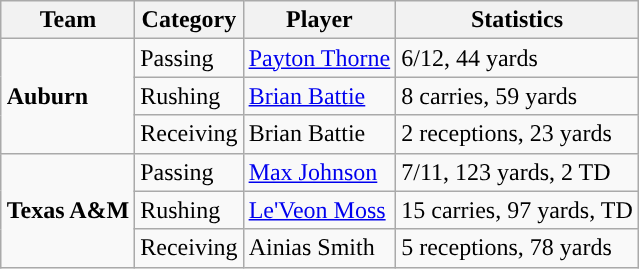<table class="wikitable" style="float: right;">
<tr>
<th>Team</th>
<th>Category</th>
<th>Player</th>
<th>Statistics</th>
</tr>
<tr>
<td rowspan=3><strong>Auburn</strong></td>
<td>Passing</td>
<td><a href='#'>Payton Thorne</a></td>
<td>6/12, 44 yards</td>
</tr>
<tr>
<td>Rushing</td>
<td><a href='#'>Brian Battie</a></td>
<td>8 carries, 59 yards</td>
</tr>
<tr>
<td>Receiving</td>
<td>Brian Battie</td>
<td>2 receptions, 23 yards</td>
</tr>
<tr>
<td rowspan=3><strong>Texas A&M</strong></td>
<td>Passing</td>
<td><a href='#'>Max Johnson</a></td>
<td>7/11, 123 yards, 2 TD</td>
</tr>
<tr>
<td>Rushing</td>
<td><a href='#'>Le'Veon Moss</a></td>
<td>15 carries, 97 yards, TD</td>
</tr>
<tr>
<td>Receiving</td>
<td>Ainias Smith</td>
<td>5 receptions, 78 yards</td>
</tr>
</table>
